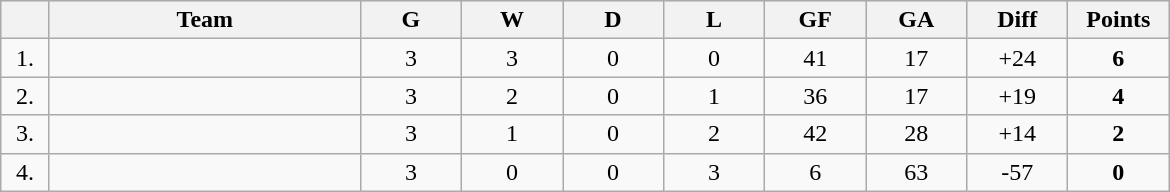<table class=wikitable style="text-align:center">
<tr bgcolor="#DCDCDC">
<th width="25"></th>
<th width="200">Team</th>
<th width="60">G</th>
<th width="60">W</th>
<th width="60">D</th>
<th width="60">L</th>
<th width="60">GF</th>
<th width="60">GA</th>
<th width="60">Diff</th>
<th width="60">Points</th>
</tr>
<tr bgcolor=>
<td>1.</td>
<td align=left></td>
<td>3</td>
<td>3</td>
<td>0</td>
<td>0</td>
<td>41</td>
<td>17</td>
<td>+24</td>
<td><strong>6</strong></td>
</tr>
<tr bgcolor=>
<td>2.</td>
<td align=left></td>
<td>3</td>
<td>2</td>
<td>0</td>
<td>1</td>
<td>36</td>
<td>17</td>
<td>+19</td>
<td><strong>4</strong></td>
</tr>
<tr bgcolor=>
<td>3.</td>
<td align=left></td>
<td>3</td>
<td>1</td>
<td>0</td>
<td>2</td>
<td>42</td>
<td>28</td>
<td>+14</td>
<td><strong>2</strong></td>
</tr>
<tr bgcolor=>
<td>4.</td>
<td align=left></td>
<td>3</td>
<td>0</td>
<td>0</td>
<td>3</td>
<td>6</td>
<td>63</td>
<td>-57</td>
<td><strong>0</strong></td>
</tr>
</table>
